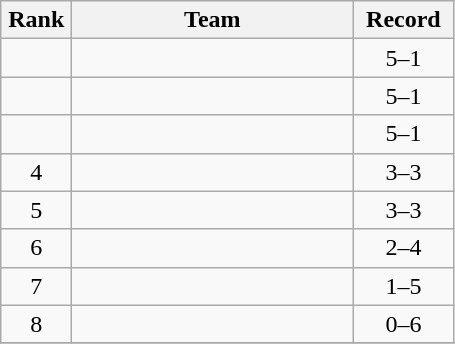<table class="wikitable">
<tr>
<th width=40>Rank</th>
<th width=180>Team</th>
<th width=60>Record</th>
</tr>
<tr>
<td align=center></td>
<td align="left"></td>
<td align=center>5–1</td>
</tr>
<tr>
<td align=center></td>
<td align="left"></td>
<td align=center>5–1</td>
</tr>
<tr>
<td align=center></td>
<td align="left"></td>
<td align=center>5–1</td>
</tr>
<tr>
<td align=center>4</td>
<td align="left"></td>
<td align=center>3–3</td>
</tr>
<tr>
<td align=center>5</td>
<td align="left"></td>
<td align=center>3–3</td>
</tr>
<tr>
<td align=center>6</td>
<td align="left"></td>
<td align=center>2–4</td>
</tr>
<tr>
<td align=center>7</td>
<td align="left"></td>
<td align=center>1–5</td>
</tr>
<tr>
<td align=center>8</td>
<td align="left"></td>
<td align=center>0–6</td>
</tr>
<tr>
</tr>
</table>
